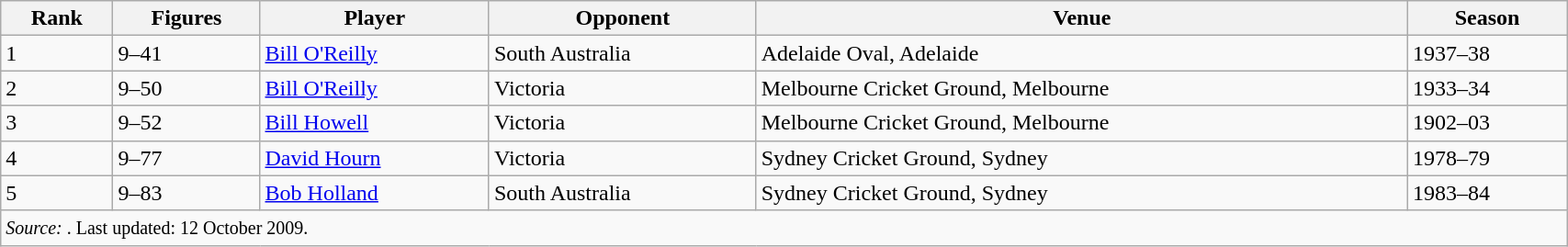<table class="wikitable" style="width:90%;">
<tr>
<th>Rank</th>
<th>Figures</th>
<th>Player</th>
<th>Opponent</th>
<th>Venue</th>
<th>Season</th>
</tr>
<tr>
<td>1</td>
<td>9–41</td>
<td><a href='#'>Bill O'Reilly</a></td>
<td>South Australia</td>
<td>Adelaide Oval, Adelaide</td>
<td>1937–38</td>
</tr>
<tr>
<td>2</td>
<td>9–50</td>
<td><a href='#'>Bill O'Reilly</a></td>
<td>Victoria</td>
<td>Melbourne Cricket Ground, Melbourne</td>
<td>1933–34</td>
</tr>
<tr>
<td>3</td>
<td>9–52</td>
<td><a href='#'>Bill Howell</a></td>
<td>Victoria</td>
<td>Melbourne Cricket Ground, Melbourne</td>
<td>1902–03</td>
</tr>
<tr>
<td>4</td>
<td>9–77</td>
<td><a href='#'>David Hourn</a></td>
<td>Victoria</td>
<td>Sydney Cricket Ground, Sydney</td>
<td>1978–79</td>
</tr>
<tr>
<td>5</td>
<td>9–83</td>
<td><a href='#'>Bob Holland</a></td>
<td>South Australia</td>
<td>Sydney Cricket Ground, Sydney</td>
<td>1983–84</td>
</tr>
<tr>
<td colspan=6><small><em>Source: </em>. Last updated: 12 October 2009.</small></td>
</tr>
</table>
